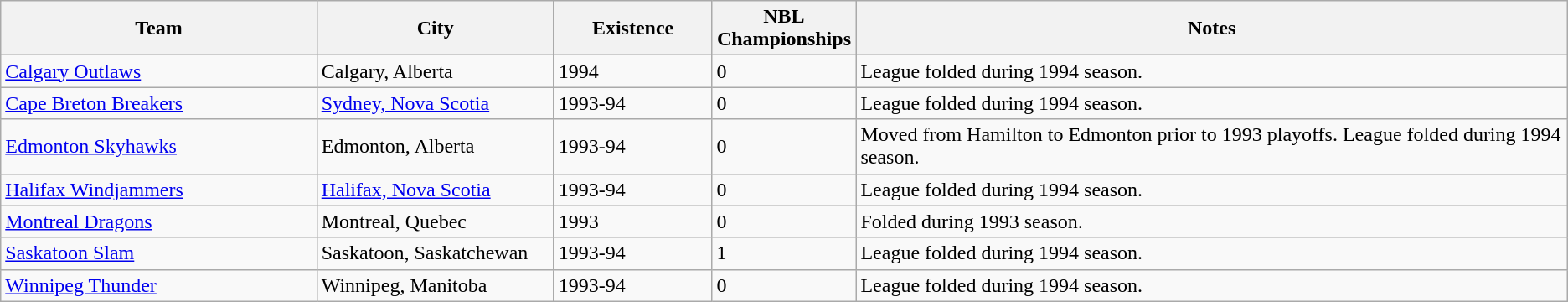<table class="wikitable">
<tr>
<th bgcolor="#DDDDFF" width="20%">Team</th>
<th bgcolor="#DDDDFF" width="15%">City</th>
<th bgcolor="#DDDDFF" width="10%">Existence</th>
<th bgcolor="#DDDDFF" width="5%">NBL Championships</th>
<th bgcolor="#DDDDFF" width="45%">Notes</th>
</tr>
<tr>
<td><a href='#'>Calgary Outlaws</a></td>
<td>Calgary, Alberta</td>
<td>1994</td>
<td>0</td>
<td>League folded during 1994 season.</td>
</tr>
<tr>
<td><a href='#'>Cape Breton Breakers</a></td>
<td><a href='#'>Sydney, Nova Scotia</a></td>
<td>1993-94</td>
<td>0</td>
<td>League folded during 1994 season.</td>
</tr>
<tr>
<td><a href='#'>Edmonton Skyhawks</a></td>
<td>Edmonton, Alberta</td>
<td>1993-94</td>
<td>0</td>
<td>Moved from Hamilton to Edmonton prior to 1993 playoffs. League folded during 1994 season.</td>
</tr>
<tr>
<td><a href='#'>Halifax Windjammers</a></td>
<td><a href='#'>Halifax, Nova Scotia</a></td>
<td>1993-94</td>
<td>0</td>
<td>League folded during 1994 season.</td>
</tr>
<tr>
<td><a href='#'>Montreal Dragons</a></td>
<td>Montreal, Quebec</td>
<td>1993</td>
<td>0</td>
<td>Folded during 1993 season.</td>
</tr>
<tr>
<td><a href='#'>Saskatoon Slam</a></td>
<td>Saskatoon, Saskatchewan</td>
<td>1993-94</td>
<td>1</td>
<td>League folded during 1994 season.</td>
</tr>
<tr>
<td><a href='#'>Winnipeg Thunder</a></td>
<td>Winnipeg, Manitoba</td>
<td>1993-94</td>
<td>0</td>
<td>League folded during 1994 season.</td>
</tr>
</table>
